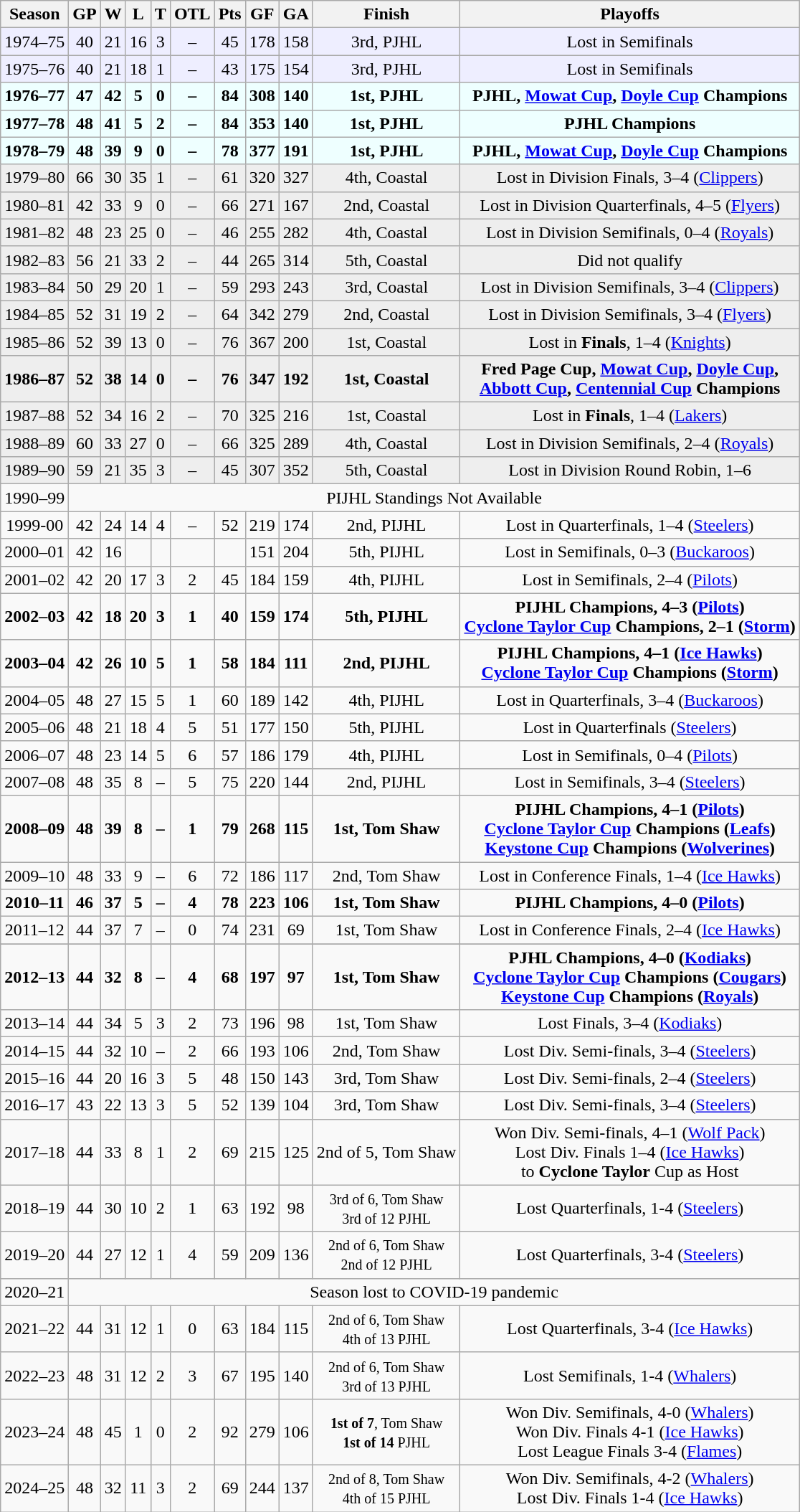<table class="wikitable sortable sticky-header" style="text-align:center">
<tr>
<th>Season</th>
<th>GP</th>
<th>W</th>
<th>L</th>
<th>T</th>
<th>OTL</th>
<th>Pts</th>
<th>GF</th>
<th>GA</th>
<th>Finish</th>
<th>Playoffs</th>
</tr>
<tr style="background:#eef">
<td>1974–75</td>
<td>40</td>
<td>21</td>
<td>16</td>
<td>3</td>
<td>–</td>
<td>45</td>
<td>178</td>
<td>158</td>
<td>3rd, PJHL</td>
<td>Lost in Semifinals</td>
</tr>
<tr style="background:#eef">
<td>1975–76</td>
<td>40</td>
<td>21</td>
<td>18</td>
<td>1</td>
<td>–</td>
<td>43</td>
<td>175</td>
<td>154</td>
<td>3rd, PJHL</td>
<td>Lost in Semifinals</td>
</tr>
<tr style="font-weight:bold; background:#eeffff">
<td>1976–77</td>
<td>47</td>
<td>42</td>
<td>5</td>
<td>0</td>
<td>–</td>
<td>84</td>
<td>308</td>
<td>140</td>
<td>1st, PJHL</td>
<td>PJHL, <a href='#'>Mowat Cup</a>, <a href='#'>Doyle Cup</a> Champions</td>
</tr>
<tr style="font-weight:bold; background:#eeffff">
<td>1977–78</td>
<td>48</td>
<td>41</td>
<td>5</td>
<td>2</td>
<td>–</td>
<td>84</td>
<td>353</td>
<td>140</td>
<td>1st, PJHL</td>
<td>PJHL Champions</td>
</tr>
<tr style="font-weight:bold; background:#eeffff">
<td>1978–79</td>
<td>48</td>
<td>39</td>
<td>9</td>
<td>0</td>
<td>–</td>
<td>78</td>
<td>377</td>
<td>191</td>
<td>1st, PJHL</td>
<td>PJHL, <a href='#'>Mowat Cup</a>, <a href='#'>Doyle Cup</a> Champions</td>
</tr>
<tr style="background:#eee">
<td>1979–80</td>
<td>66</td>
<td>30</td>
<td>35</td>
<td>1</td>
<td>–</td>
<td>61</td>
<td>320</td>
<td>327</td>
<td>4th, Coastal</td>
<td>Lost in Division Finals, 3–4 (<a href='#'>Clippers</a>)</td>
</tr>
<tr style="background:#eee">
<td>1980–81</td>
<td>42</td>
<td>33</td>
<td>9</td>
<td>0</td>
<td>–</td>
<td>66</td>
<td>271</td>
<td>167</td>
<td>2nd, Coastal</td>
<td>Lost in Division Quarterfinals, 4–5 (<a href='#'>Flyers</a>)</td>
</tr>
<tr style="background:#eee">
<td>1981–82</td>
<td>48</td>
<td>23</td>
<td>25</td>
<td>0</td>
<td>–</td>
<td>46</td>
<td>255</td>
<td>282</td>
<td>4th, Coastal</td>
<td>Lost in Division Semifinals, 0–4 (<a href='#'>Royals</a>)</td>
</tr>
<tr style="background:#eee">
<td>1982–83</td>
<td>56</td>
<td>21</td>
<td>33</td>
<td>2</td>
<td>–</td>
<td>44</td>
<td>265</td>
<td>314</td>
<td>5th, Coastal</td>
<td>Did not qualify</td>
</tr>
<tr style="background:#eee">
<td>1983–84</td>
<td>50</td>
<td>29</td>
<td>20</td>
<td>1</td>
<td>–</td>
<td>59</td>
<td>293</td>
<td>243</td>
<td>3rd, Coastal</td>
<td>Lost in Division Semifinals, 3–4 (<a href='#'>Clippers</a>)</td>
</tr>
<tr style="background:#eee">
<td>1984–85</td>
<td>52</td>
<td>31</td>
<td>19</td>
<td>2</td>
<td>–</td>
<td>64</td>
<td>342</td>
<td>279</td>
<td>2nd, Coastal</td>
<td>Lost in Division Semifinals, 3–4 (<a href='#'>Flyers</a>)</td>
</tr>
<tr style="background:#eee">
<td>1985–86</td>
<td>52</td>
<td>39</td>
<td>13</td>
<td>0</td>
<td>–</td>
<td>76</td>
<td>367</td>
<td>200</td>
<td>1st, Coastal</td>
<td>Lost in <strong>Finals</strong>, 1–4 (<a href='#'>Knights</a>)</td>
</tr>
<tr style="font-weight:bold; background:#eee">
<td>1986–87</td>
<td>52</td>
<td>38</td>
<td>14</td>
<td>0</td>
<td>–</td>
<td>76</td>
<td>347</td>
<td>192</td>
<td>1st, Coastal</td>
<td>Fred Page Cup, <a href='#'>Mowat Cup</a>, <a href='#'>Doyle Cup</a>,<br> <a href='#'>Abbott Cup</a>, <a href='#'>Centennial Cup</a> Champions</td>
</tr>
<tr style="background:#eee">
<td>1987–88</td>
<td>52</td>
<td>34</td>
<td>16</td>
<td>2</td>
<td>–</td>
<td>70</td>
<td>325</td>
<td>216</td>
<td>1st, Coastal</td>
<td>Lost in <strong>Finals</strong>, 1–4 (<a href='#'>Lakers</a>)</td>
</tr>
<tr style="background:#eee">
<td>1988–89</td>
<td>60</td>
<td>33</td>
<td>27</td>
<td>0</td>
<td>–</td>
<td>66</td>
<td>325</td>
<td>289</td>
<td>4th, Coastal</td>
<td>Lost in Division Semifinals, 2–4 (<a href='#'>Royals</a>)</td>
</tr>
<tr style="background:#eee">
<td>1989–90</td>
<td>59</td>
<td>21</td>
<td>35</td>
<td>3</td>
<td>–</td>
<td>45</td>
<td>307</td>
<td>352</td>
<td>5th, Coastal</td>
<td>Lost in Division Round Robin, 1–6</td>
</tr>
<tr>
<td>1990–99</td>
<td colspan="11">PIJHL Standings Not Available</td>
</tr>
<tr>
<td>1999-00</td>
<td>42</td>
<td>24</td>
<td>14</td>
<td>4</td>
<td>–</td>
<td>52</td>
<td>219</td>
<td>174</td>
<td>2nd, PIJHL</td>
<td>Lost in Quarterfinals, 1–4 (<a href='#'>Steelers</a>)</td>
</tr>
<tr>
<td>2000–01</td>
<td>42</td>
<td>16</td>
<td></td>
<td></td>
<td></td>
<td></td>
<td>151</td>
<td>204</td>
<td>5th, PIJHL</td>
<td>Lost in Semifinals, 0–3 (<a href='#'>Buckaroos</a>)</td>
</tr>
<tr>
<td>2001–02</td>
<td>42</td>
<td>20</td>
<td>17</td>
<td>3</td>
<td>2</td>
<td>45</td>
<td>184</td>
<td>159</td>
<td>4th, PIJHL</td>
<td>Lost in Semifinals, 2–4 (<a href='#'>Pilots</a>)</td>
</tr>
<tr style="font-weight:bold">
<td>2002–03</td>
<td>42</td>
<td>18</td>
<td>20</td>
<td>3</td>
<td>1</td>
<td>40</td>
<td>159</td>
<td>174</td>
<td>5th, PIJHL</td>
<td>PIJHL Champions, 4–3 (<a href='#'>Pilots</a>)<br><a href='#'>Cyclone Taylor Cup</a> Champions, 2–1 (<a href='#'>Storm</a>)</td>
</tr>
<tr style="font-weight:bold">
<td>2003–04</td>
<td>42</td>
<td>26</td>
<td>10</td>
<td>5</td>
<td>1</td>
<td>58</td>
<td>184</td>
<td>111</td>
<td>2nd, PIJHL</td>
<td>PIJHL Champions, 4–1 (<a href='#'>Ice Hawks</a>)<br><a href='#'>Cyclone Taylor Cup</a> Champions (<a href='#'>Storm</a>)</td>
</tr>
<tr>
<td>2004–05</td>
<td>48</td>
<td>27</td>
<td>15</td>
<td>5</td>
<td>1</td>
<td>60</td>
<td>189</td>
<td>142</td>
<td>4th, PIJHL</td>
<td>Lost in Quarterfinals, 3–4 (<a href='#'>Buckaroos</a>)</td>
</tr>
<tr>
<td>2005–06</td>
<td>48</td>
<td>21</td>
<td>18</td>
<td>4</td>
<td>5</td>
<td>51</td>
<td>177</td>
<td>150</td>
<td>5th, PIJHL</td>
<td>Lost in Quarterfinals (<a href='#'>Steelers</a>)</td>
</tr>
<tr>
<td>2006–07</td>
<td>48</td>
<td>23</td>
<td>14</td>
<td>5</td>
<td>6</td>
<td>57</td>
<td>186</td>
<td>179</td>
<td>4th, PIJHL</td>
<td>Lost in Semifinals, 0–4 (<a href='#'>Pilots</a>)</td>
</tr>
<tr>
<td>2007–08</td>
<td>48</td>
<td>35</td>
<td>8</td>
<td>–</td>
<td>5</td>
<td>75</td>
<td>220</td>
<td>144</td>
<td>2nd, PIJHL</td>
<td>Lost in Semifinals, 3–4 (<a href='#'>Steelers</a>)</td>
</tr>
<tr style="font-weight:bold">
<td>2008–09</td>
<td>48</td>
<td>39</td>
<td>8</td>
<td>–</td>
<td>1</td>
<td>79</td>
<td>268</td>
<td>115</td>
<td>1st, Tom Shaw</td>
<td>PIJHL Champions, 4–1 (<a href='#'>Pilots</a>)<br><a href='#'>Cyclone Taylor Cup</a> Champions (<a href='#'>Leafs</a>)<br><a href='#'>Keystone Cup</a> Champions (<a href='#'>Wolverines</a>)</td>
</tr>
<tr>
<td>2009–10</td>
<td>48</td>
<td>33</td>
<td>9</td>
<td>–</td>
<td>6</td>
<td>72</td>
<td>186</td>
<td>117</td>
<td>2nd, Tom Shaw</td>
<td>Lost in Conference Finals, 1–4 (<a href='#'>Ice Hawks</a>)</td>
</tr>
<tr style="font-weight:bold">
<td>2010–11</td>
<td>46</td>
<td>37</td>
<td>5</td>
<td>–</td>
<td>4</td>
<td>78</td>
<td>223</td>
<td>106</td>
<td>1st, Tom Shaw</td>
<td>PIJHL Champions, 4–0 (<a href='#'>Pilots</a>)</td>
</tr>
<tr>
<td>2011–12</td>
<td>44</td>
<td>37</td>
<td>7</td>
<td>–</td>
<td>0</td>
<td>74</td>
<td>231</td>
<td>69</td>
<td>1st, Tom Shaw</td>
<td>Lost in Conference Finals, 2–4 (<a href='#'>Ice Hawks</a>)</td>
</tr>
<tr>
</tr>
<tr style="font-weight:bold">
<td>2012–13</td>
<td>44</td>
<td>32</td>
<td>8</td>
<td>–</td>
<td>4</td>
<td>68</td>
<td>197</td>
<td>97</td>
<td>1st, Tom Shaw</td>
<td>PJHL Champions, 4–0 (<a href='#'>Kodiaks</a>)<br><a href='#'>Cyclone Taylor Cup</a> Champions (<a href='#'>Cougars</a>)<br><a href='#'>Keystone Cup</a> Champions (<a href='#'>Royals</a>)</td>
</tr>
<tr>
<td>2013–14</td>
<td>44</td>
<td>34</td>
<td>5</td>
<td>3</td>
<td>2</td>
<td>73</td>
<td>196</td>
<td>98</td>
<td>1st, Tom Shaw</td>
<td>Lost Finals, 3–4 (<a href='#'>Kodiaks</a>)</td>
</tr>
<tr>
<td>2014–15</td>
<td>44</td>
<td>32</td>
<td>10</td>
<td>–</td>
<td>2</td>
<td>66</td>
<td>193</td>
<td>106</td>
<td>2nd, Tom Shaw</td>
<td>Lost Div. Semi-finals, 3–4 (<a href='#'>Steelers</a>)</td>
</tr>
<tr>
<td>2015–16</td>
<td>44</td>
<td>20</td>
<td>16</td>
<td>3</td>
<td>5</td>
<td>48</td>
<td>150</td>
<td>143</td>
<td>3rd, Tom Shaw</td>
<td>Lost Div. Semi-finals, 2–4 (<a href='#'>Steelers</a>)</td>
</tr>
<tr>
<td>2016–17</td>
<td>43</td>
<td>22</td>
<td>13</td>
<td>3</td>
<td>5</td>
<td>52</td>
<td>139</td>
<td>104</td>
<td>3rd, Tom Shaw</td>
<td>Lost Div. Semi-finals, 3–4 (<a href='#'>Steelers</a>)</td>
</tr>
<tr>
<td>2017–18</td>
<td>44</td>
<td>33</td>
<td>8</td>
<td>1</td>
<td>2</td>
<td>69</td>
<td>215</td>
<td>125</td>
<td>2nd of 5, Tom Shaw</td>
<td>Won Div. Semi-finals, 4–1 (<a href='#'>Wolf Pack</a>)<br>Lost Div. Finals 1–4 (<a href='#'>Ice Hawks</a>)<br>to <strong>Cyclone Taylor</strong> Cup as Host</td>
</tr>
<tr>
<td>2018–19</td>
<td>44</td>
<td>30</td>
<td>10</td>
<td>2</td>
<td>1</td>
<td>63</td>
<td>192</td>
<td>98</td>
<td><small>3rd of 6, Tom Shaw<br>3rd of 12 PJHL</small></td>
<td>Lost Quarterfinals, 1-4 (<a href='#'>Steelers</a>)</td>
</tr>
<tr>
<td>2019–20</td>
<td>44</td>
<td>27</td>
<td>12</td>
<td>1</td>
<td>4</td>
<td>59</td>
<td>209</td>
<td>136</td>
<td><small>2nd of 6, Tom Shaw<br>2nd of 12 PJHL</small></td>
<td>Lost Quarterfinals, 3-4 (<a href='#'>Steelers</a>)</td>
</tr>
<tr>
<td>2020–21</td>
<td colspan="10">Season lost to COVID-19 pandemic</td>
</tr>
<tr>
<td>2021–22</td>
<td>44</td>
<td>31</td>
<td>12</td>
<td>1</td>
<td>0</td>
<td>63</td>
<td>184</td>
<td>115</td>
<td><small>2nd of 6, Tom Shaw<br>4th of 13 PJHL</small></td>
<td>Lost Quarterfinals, 3-4 (<a href='#'>Ice Hawks</a>)</td>
</tr>
<tr>
<td>2022–23</td>
<td>48</td>
<td>31</td>
<td>12</td>
<td>2</td>
<td>3</td>
<td>67</td>
<td>195</td>
<td>140</td>
<td><small>2nd of 6, Tom Shaw<br>3rd of 13 PJHL</small></td>
<td>Lost Semifinals, 1-4 (<a href='#'>Whalers</a>)</td>
</tr>
<tr>
<td>2023–24</td>
<td>48</td>
<td>45</td>
<td>1</td>
<td>0</td>
<td>2</td>
<td>92</td>
<td>279</td>
<td>106</td>
<td><small><strong>1st of 7</strong>, Tom Shaw<br><strong>1st of 14</strong> PJHL</small></td>
<td>Won Div. Semifinals, 4-0 (<a href='#'>Whalers</a>)<br>Won Div. Finals 4-1 (<a href='#'>Ice Hawks</a>)<br>Lost League Finals 3-4 (<a href='#'>Flames</a>)</td>
</tr>
<tr>
<td>2024–25</td>
<td>48</td>
<td>32</td>
<td>11</td>
<td>3</td>
<td>2</td>
<td>69</td>
<td>244</td>
<td>137</td>
<td><small>2nd of 8, Tom Shaw<br>4th of 15 PJHL</small></td>
<td>Won Div. Semifinals, 4-2 (<a href='#'>Whalers</a>)<br>Lost Div. Finals 1-4 (<a href='#'>Ice Hawks</a>)</td>
</tr>
</table>
